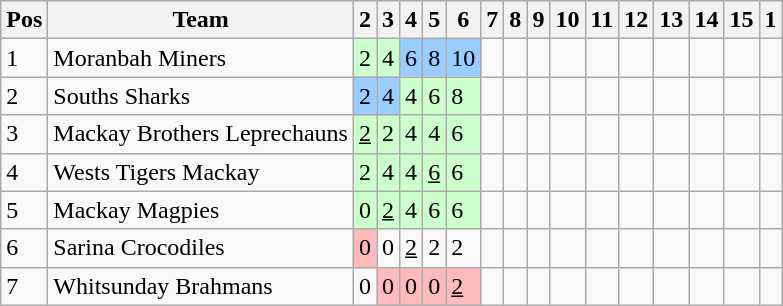<table class="wikitable">
<tr>
<th>Pos</th>
<th>Team</th>
<th>2</th>
<th>3</th>
<th>4</th>
<th>5</th>
<th>6</th>
<th>7</th>
<th>8</th>
<th>9</th>
<th>10</th>
<th>11</th>
<th>12</th>
<th>13</th>
<th>14</th>
<th>15</th>
<th>1</th>
</tr>
<tr>
<td>1</td>
<td> Moranbah Miners</td>
<td style="background:#ccffcc;">2</td>
<td style="background:#ccffcc;">4</td>
<td style="background:#99ccff;">6</td>
<td style="background:#99ccff;">8</td>
<td style="background:#99ccff;">10</td>
<td></td>
<td></td>
<td></td>
<td></td>
<td></td>
<td></td>
<td></td>
<td></td>
<td></td>
<td></td>
</tr>
<tr>
<td>2</td>
<td> Souths Sharks</td>
<td style="background:#99ccff;">2</td>
<td style="background:#99ccff;">4</td>
<td style="background:#ccffcc;">4</td>
<td style="background:#ccffcc;">6</td>
<td style="background:#ccffcc;">8</td>
<td></td>
<td></td>
<td></td>
<td></td>
<td></td>
<td></td>
<td></td>
<td></td>
<td></td>
<td></td>
</tr>
<tr>
<td>3</td>
<td> Mackay Brothers Leprechauns</td>
<td style="background:#ccffcc;"><u>2</u></td>
<td style="background:#ccffcc;">2</td>
<td style="background:#ccffcc;">4</td>
<td style="background:#ccffcc;">4</td>
<td style="background:#ccffcc;">6</td>
<td></td>
<td></td>
<td></td>
<td></td>
<td></td>
<td></td>
<td></td>
<td></td>
<td></td>
<td></td>
</tr>
<tr>
<td>4</td>
<td> Wests Tigers Mackay</td>
<td style="background:#ccffcc;">2</td>
<td style="background:#ccffcc;">4</td>
<td style="background:#ccffcc;">4</td>
<td style="background:#ccffcc;"><u>6</u></td>
<td style="background:#ccffcc;">6</td>
<td></td>
<td></td>
<td></td>
<td></td>
<td></td>
<td></td>
<td></td>
<td></td>
<td></td>
<td></td>
</tr>
<tr>
<td>5</td>
<td> Mackay Magpies</td>
<td style="background:#ccffcc;">0</td>
<td style="background:#ccffcc;"><u>2</u></td>
<td style="background:#ccffcc;">4</td>
<td style="background:#ccffcc;">6</td>
<td style="background:#ccffcc;">6</td>
<td></td>
<td></td>
<td></td>
<td></td>
<td></td>
<td></td>
<td></td>
<td></td>
<td></td>
<td></td>
</tr>
<tr>
<td>6</td>
<td> Sarina Crocodiles</td>
<td style="background:#ffbbbb;">0</td>
<td>0</td>
<td><u>2</u></td>
<td>2</td>
<td>2</td>
<td></td>
<td></td>
<td></td>
<td></td>
<td></td>
<td></td>
<td></td>
<td></td>
<td></td>
<td></td>
</tr>
<tr>
<td>7</td>
<td> Whitsunday Brahmans</td>
<td>0</td>
<td style="background:#ffbbbb;">0</td>
<td style="background:#ffbbbb;">0</td>
<td style="background:#ffbbbb;">0</td>
<td style="background:#ffbbbb;"><u>2</u></td>
<td></td>
<td></td>
<td></td>
<td></td>
<td></td>
<td></td>
<td></td>
<td></td>
<td></td>
<td></td>
</tr>
</table>
